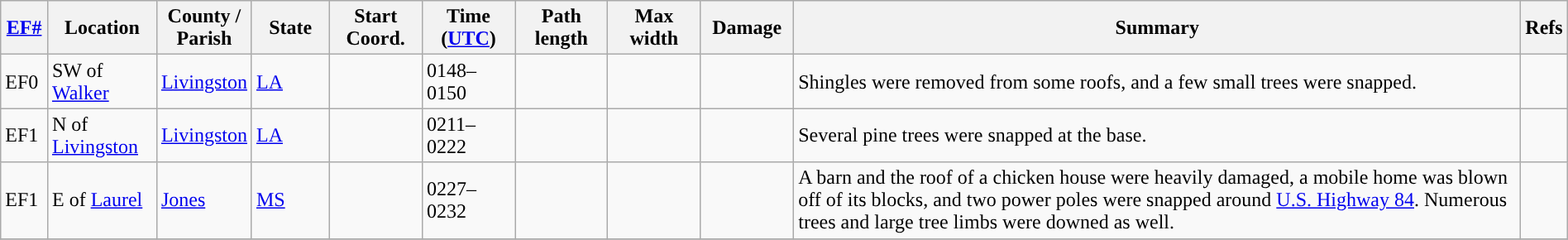<table class="wikitable sortable" style="width:100%;">
<tr>
<th scope="col" width="3%" align="center"><a href='#'>EF#</a></th>
<th scope="col" width="7%" align="center" class="unsortable">Location</th>
<th scope="col" width="6%" align="center" class="unsortable">County / Parish</th>
<th scope="col" width="5%" align="center">State</th>
<th scope="col" width="6%" align="center">Start Coord.</th>
<th scope="col" width="6%" align="center">Time (<a href='#'>UTC</a>)</th>
<th scope="col" width="6%" align="center">Path length</th>
<th scope="col" width="6%" align="center">Max width</th>
<th scope="col" width="6%" align="center">Damage</th>
<th scope="col" width="48%" class="unsortable" align="center">Summary</th>
<th scope="col" width="48%" class="unsortable" align="center">Refs</th>
</tr>
<tr>
<td>EF0</td>
<td>SW of <a href='#'>Walker</a></td>
<td><a href='#'>Livingston</a></td>
<td><a href='#'>LA</a></td>
<td></td>
<td>0148–0150</td>
<td></td>
<td></td>
<td></td>
<td>Shingles were removed from some roofs, and a few small trees were snapped.</td>
<td></td>
</tr>
<tr>
<td>EF1</td>
<td>N of <a href='#'>Livingston</a></td>
<td><a href='#'>Livingston</a></td>
<td><a href='#'>LA</a></td>
<td></td>
<td>0211–0222</td>
<td></td>
<td></td>
<td></td>
<td>Several pine trees were snapped at the base.</td>
<td></td>
</tr>
<tr>
<td>EF1</td>
<td>E of <a href='#'>Laurel</a></td>
<td><a href='#'>Jones</a></td>
<td><a href='#'>MS</a></td>
<td></td>
<td>0227–0232</td>
<td></td>
<td></td>
<td></td>
<td>A barn and the roof of a chicken house were heavily damaged, a mobile home was blown off of its blocks, and two power poles were snapped around <a href='#'>U.S. Highway 84</a>. Numerous trees and large tree limbs were downed as well.</td>
<td></td>
</tr>
<tr>
</tr>
</table>
